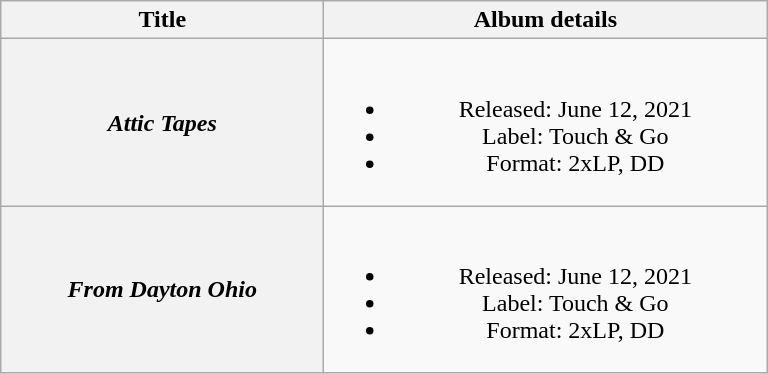<table class="wikitable plainrowheaders" style="text-align:center;" border="1">
<tr>
<th scope="col" style="width:13em;">Title</th>
<th scope="col" style="width:18em;">Album details</th>
</tr>
<tr>
<th scope="row"><em>Attic Tapes</em></th>
<td><br><ul><li>Released: June 12, 2021</li><li>Label: Touch & Go</li><li>Format: 2xLP, DD</li></ul></td>
</tr>
<tr>
<th scope="row"><em>From Dayton Ohio</em></th>
<td><br><ul><li>Released: June 12, 2021</li><li>Label: Touch & Go</li><li>Format: 2xLP, DD</li></ul></td>
</tr>
</table>
